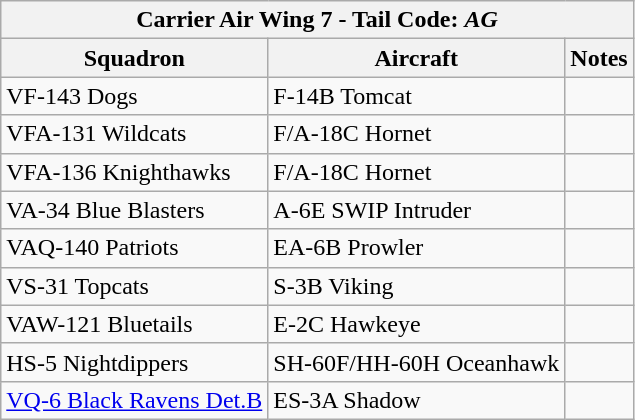<table class="wikitable">
<tr>
<th colspan="3">Carrier Air Wing 7 - Tail Code: <em>AG</em></th>
</tr>
<tr>
<th>Squadron</th>
<th>Aircraft</th>
<th>Notes</th>
</tr>
<tr>
<td>VF-143 Dogs</td>
<td>F-14B Tomcat</td>
<td></td>
</tr>
<tr>
<td>VFA-131 Wildcats</td>
<td>F/A-18C Hornet</td>
<td></td>
</tr>
<tr>
<td>VFA-136 Knighthawks</td>
<td>F/A-18C Hornet</td>
<td></td>
</tr>
<tr>
<td>VA-34 Blue Blasters</td>
<td>A-6E SWIP Intruder</td>
<td></td>
</tr>
<tr>
<td>VAQ-140 Patriots</td>
<td>EA-6B Prowler</td>
<td></td>
</tr>
<tr>
<td>VS-31 Topcats</td>
<td>S-3B Viking</td>
<td></td>
</tr>
<tr>
<td>VAW-121 Bluetails</td>
<td>E-2C Hawkeye</td>
<td></td>
</tr>
<tr>
<td>HS-5 Nightdippers</td>
<td>SH-60F/HH-60H Oceanhawk</td>
<td></td>
</tr>
<tr>
<td><a href='#'>VQ-6 Black Ravens Det.B</a></td>
<td>ES-3A Shadow</td>
<td></td>
</tr>
</table>
